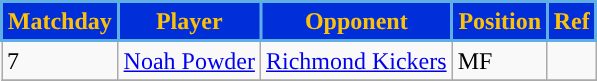<table class=wikitable>
<tr>
<th style="background:#002ED9; color:#FCC108; border:2px solid #5FAFE4;">Matchday</th>
<th style="background:#002ED9; color:#FCC108; border:2px solid #5FAFE4;">Player</th>
<th style="background:#002ED9; color:#FCC108; border:2px solid #5FAFE4;">Opponent</th>
<th style="background:#002ED9; color:#FCC108; border:2px solid #5FAFE4;">Position</th>
<th style="background:#002ED9; color:#FCC108; border:2px solid #5FAFE4;">Ref</th>
</tr>
<tr>
<td>7</td>
<td> <a href='#'>Noah Powder</a></td>
<td><a href='#'>Richmond Kickers</a></td>
<td>MF</td>
<td></td>
</tr>
<tr>
</tr>
</table>
